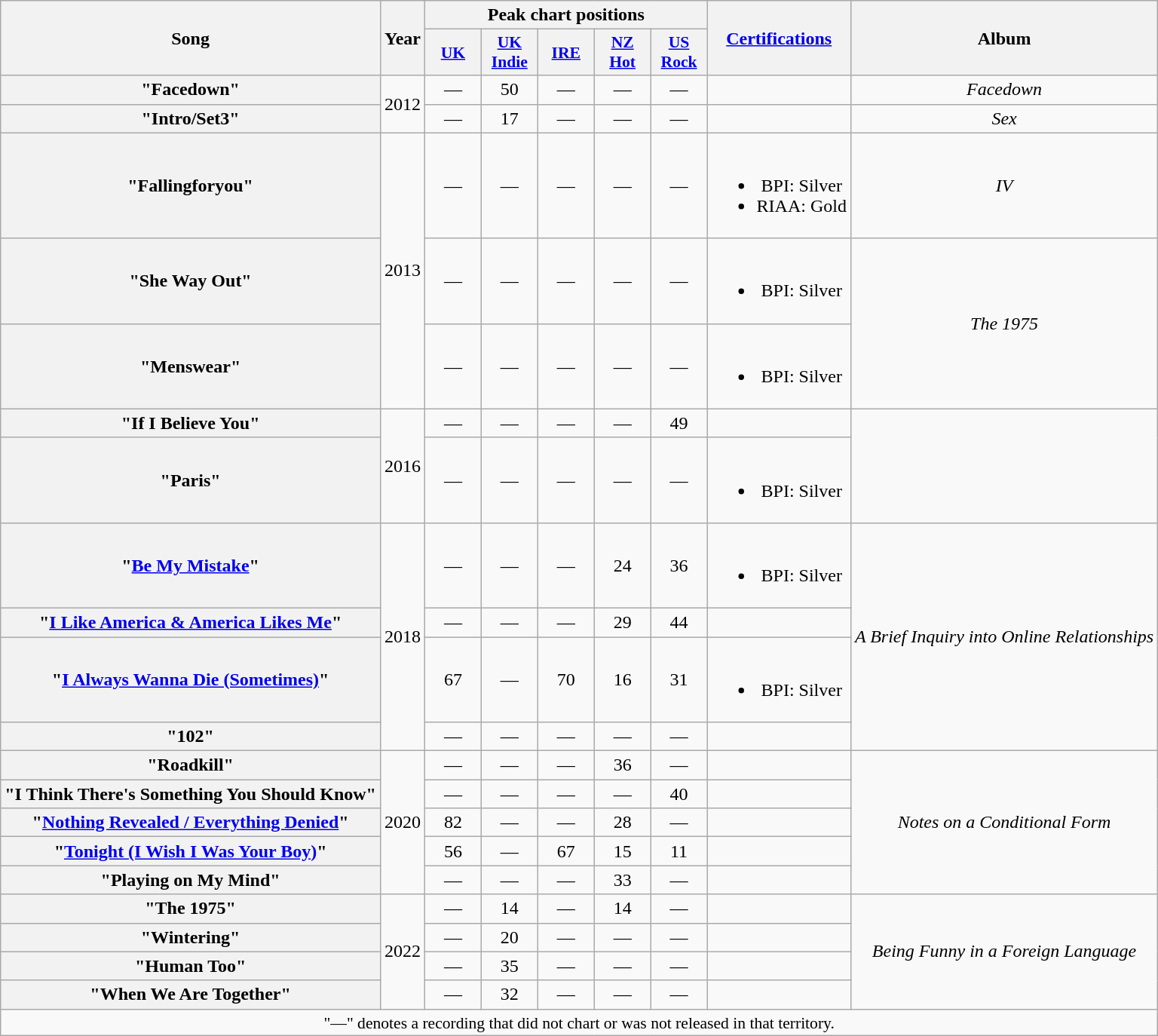<table class="wikitable plainrowheaders" style="text-align:center;">
<tr>
<th scope="col" rowspan="2">Song</th>
<th scope="col" rowspan="2">Year</th>
<th scope="col" colspan="5">Peak chart positions</th>
<th scope="col" rowspan="2"><a href='#'>Certifications</a></th>
<th scope="col" rowspan="2">Album</th>
</tr>
<tr>
<th scope="col" style="width:3em;font-size:90%;"><a href='#'>UK</a><br></th>
<th scope="col" style="width:3em;font-size:90%;"><a href='#'>UK<br>Indie</a><br></th>
<th scope="col" style="width:3em;font-size:90%;"><a href='#'>IRE</a><br></th>
<th scope="col" style="width:3em;font-size:90%;"><a href='#'>NZ<br>Hot</a><br></th>
<th scope="col" style="width:3em;font-size:90%;"><a href='#'>US<br>Rock</a><br></th>
</tr>
<tr>
<th scope="row">"Facedown"</th>
<td rowspan="2">2012</td>
<td>—</td>
<td>50</td>
<td>—</td>
<td>—</td>
<td>—</td>
<td></td>
<td><em>Facedown</em></td>
</tr>
<tr>
<th scope="row">"Intro/Set3"</th>
<td>—</td>
<td>17</td>
<td>—</td>
<td>—</td>
<td>—</td>
<td></td>
<td><em>Sex</em></td>
</tr>
<tr>
<th scope="row">"Fallingforyou"</th>
<td rowspan="3">2013</td>
<td>—</td>
<td>—</td>
<td>—</td>
<td>—</td>
<td>—</td>
<td><br><ul><li>BPI: Silver</li><li>RIAA: Gold</li></ul></td>
<td><em>IV</em></td>
</tr>
<tr>
<th scope="row">"She Way Out"</th>
<td>—</td>
<td>—</td>
<td>—</td>
<td>—</td>
<td>—</td>
<td><br><ul><li>BPI: Silver</li></ul></td>
<td rowspan="2"><em>The 1975</em></td>
</tr>
<tr>
<th scope="row">"Menswear"</th>
<td>—</td>
<td>—</td>
<td>—</td>
<td>—</td>
<td>—</td>
<td><br><ul><li>BPI: Silver</li></ul></td>
</tr>
<tr>
<th scope="row">"If I Believe You"</th>
<td rowspan="2">2016</td>
<td>—</td>
<td>—</td>
<td>—</td>
<td>—</td>
<td>49</td>
<td></td>
<td rowspan="2"><em>  </em></td>
</tr>
<tr>
<th scope="row">"Paris"</th>
<td>—</td>
<td>—</td>
<td>—</td>
<td>—</td>
<td>—</td>
<td><br><ul><li>BPI: Silver</li></ul></td>
</tr>
<tr>
<th scope="row">"<a href='#'>Be My Mistake</a>"</th>
<td rowspan="4">2018</td>
<td>—</td>
<td>—</td>
<td>—</td>
<td>24</td>
<td>36</td>
<td><br><ul><li>BPI: Silver</li></ul></td>
<td rowspan="4"><em>A Brief Inquiry into Online Relationships</em></td>
</tr>
<tr>
<th scope="row">"<a href='#'>I Like America & America Likes Me</a>"</th>
<td>—</td>
<td>—</td>
<td>—</td>
<td>29</td>
<td>44</td>
<td></td>
</tr>
<tr>
<th scope="row">"<a href='#'>I Always Wanna Die (Sometimes)</a>"</th>
<td>67</td>
<td>—</td>
<td>70</td>
<td>16</td>
<td>31</td>
<td><br><ul><li>BPI: Silver</li></ul></td>
</tr>
<tr>
<th scope="row">"102"</th>
<td>—</td>
<td>—</td>
<td>—</td>
<td>—</td>
<td>—</td>
<td></td>
</tr>
<tr>
<th scope="row">"Roadkill"</th>
<td rowspan="5">2020</td>
<td>—</td>
<td>—</td>
<td>—</td>
<td>36</td>
<td>—</td>
<td></td>
<td rowspan="5"><em>Notes on a Conditional Form</em></td>
</tr>
<tr>
<th scope="row">"I Think There's Something You Should Know"</th>
<td>—</td>
<td>—</td>
<td>—</td>
<td>—</td>
<td>40</td>
<td></td>
</tr>
<tr>
<th scope="row">"<a href='#'>Nothing Revealed / Everything Denied</a>"</th>
<td>82</td>
<td>—</td>
<td>—</td>
<td>28</td>
<td>—</td>
<td></td>
</tr>
<tr>
<th scope="row">"<a href='#'>Tonight (I Wish I Was Your Boy)</a>"</th>
<td>56</td>
<td>—</td>
<td>67</td>
<td>15</td>
<td>11</td>
<td></td>
</tr>
<tr>
<th scope="row">"Playing on My Mind"</th>
<td>—</td>
<td>—</td>
<td>—</td>
<td>33</td>
<td>—</td>
<td></td>
</tr>
<tr>
<th scope="row">"The 1975"</th>
<td rowspan="4">2022</td>
<td>—</td>
<td>14</td>
<td>—</td>
<td>14</td>
<td>—</td>
<td></td>
<td rowspan="4"><em>Being Funny in a Foreign Language</em></td>
</tr>
<tr>
<th scope="row">"Wintering"</th>
<td>—</td>
<td>20</td>
<td>—</td>
<td>—</td>
<td>—</td>
<td></td>
</tr>
<tr>
<th scope="row">"Human Too"</th>
<td>—</td>
<td>35</td>
<td>—</td>
<td>—</td>
<td>—</td>
<td></td>
</tr>
<tr>
<th scope="row">"When We Are Together"</th>
<td>—</td>
<td>32</td>
<td>—</td>
<td>—</td>
<td>—</td>
<td></td>
</tr>
<tr>
<td colspan="9" style="font-size:90%">"—" denotes a recording that did not chart or was not released in that territory.</td>
</tr>
</table>
